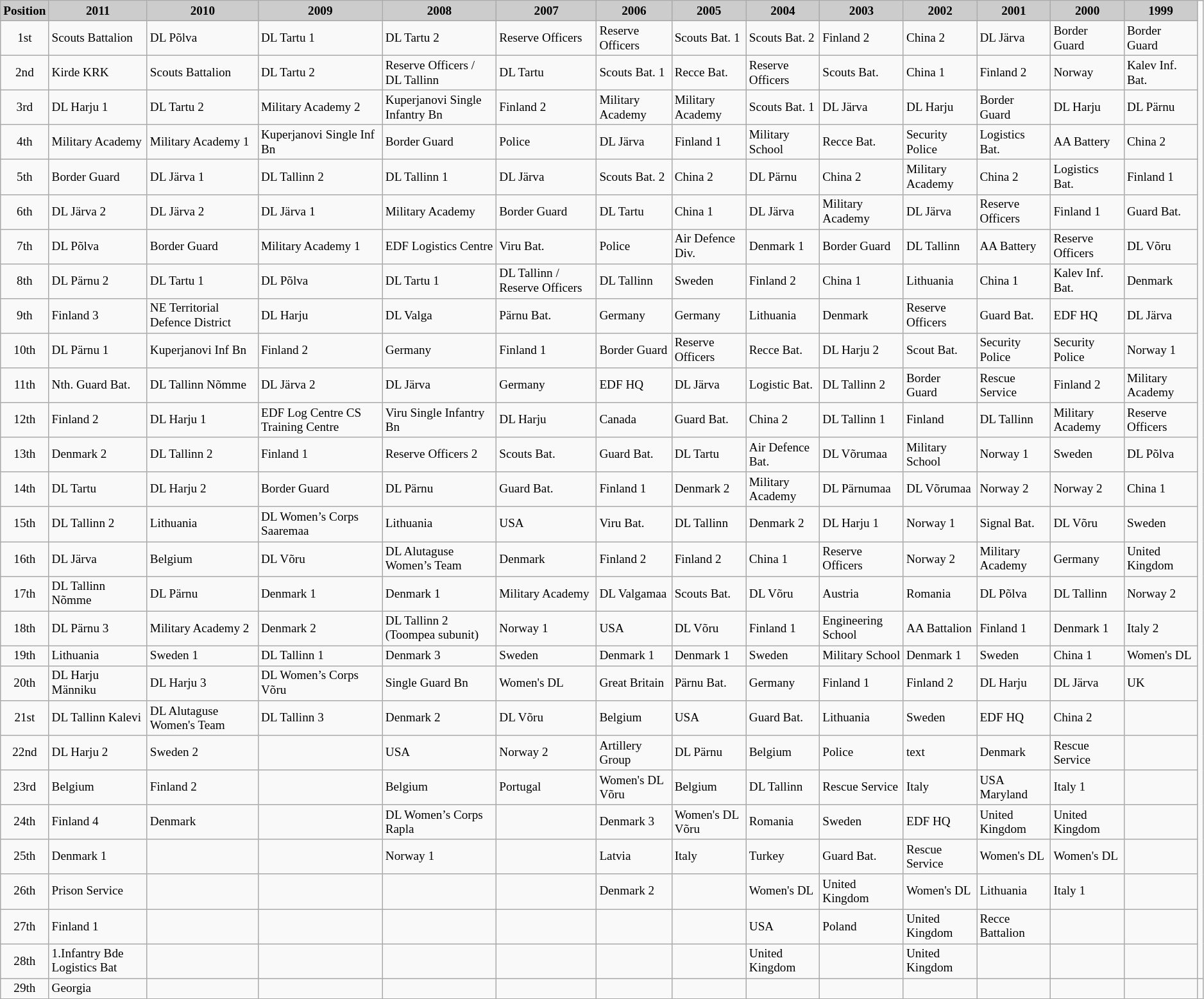<table class="wikitable" style="font-size: 80%">
<tr bgcolor=#cccccc>
<td align=center><strong>Position</strong></td>
<td align=center><strong>2011</strong></td>
<td align=center><strong>2010</strong></td>
<td align=center><strong>2009</strong></td>
<td align=center><strong>2008</strong></td>
<td align=center><strong>2007</strong></td>
<td align=center><strong>2006</strong></td>
<td align=center><strong>2005</strong></td>
<td align=center><strong>2004</strong></td>
<td align=center><strong>2003</strong></td>
<td align=center><strong>2002</strong></td>
<td align=center><strong>2001</strong></td>
<td align=center><strong>2000</strong></td>
<td align=center><strong>1999</strong></td>
</tr>
<tr>
<td align=center>1st</td>
<td> Scouts Battalion</td>
<td> DL Põlva</td>
<td> DL Tartu 1</td>
<td> DL Tartu 2</td>
<td> Reserve Officers</td>
<td> Reserve Officers</td>
<td> Scouts Bat. 1</td>
<td> Scouts Bat. 2</td>
<td> Finland 2</td>
<td> China 2</td>
<td> DL Järva</td>
<td> Border Guard</td>
<td> Border Guard</td>
</tr>
<tr>
<td align=center>2nd</td>
<td> Kirde KRK</td>
<td> Scouts Battalion</td>
<td> DL Tartu 2</td>
<td> Reserve Officers / DL Tallinn</td>
<td> DL Tartu</td>
<td> Scouts Bat. 1</td>
<td> Recce Bat.</td>
<td> Reserve Officers</td>
<td> Scouts Bat.</td>
<td> China 1</td>
<td> Finland 2</td>
<td> Norway</td>
<td> Kalev Inf. Bat.</td>
</tr>
<tr>
<td align=center>3rd</td>
<td> DL Harju 1</td>
<td> DL Tartu 2</td>
<td> Military Academy 2</td>
<td> Kuperjanovi Single Infantry Bn</td>
<td> Finland 2</td>
<td> Military Academy</td>
<td> Military Academy</td>
<td> Scouts Bat. 1</td>
<td> DL Järva</td>
<td> DL Harju</td>
<td> Border Guard</td>
<td> DL Harju</td>
<td> DL Pärnu</td>
</tr>
<tr>
<td align=center>4th</td>
<td> Military Academy</td>
<td> Military Academy 1</td>
<td> Kuperjanovi Single Inf Bn</td>
<td> Border Guard</td>
<td> Police</td>
<td> DL Järva</td>
<td> Finland 1</td>
<td> Military School</td>
<td> Recce Bat.</td>
<td> Security Police</td>
<td> Logistics Bat.</td>
<td> AA Battery</td>
<td> China 2</td>
</tr>
<tr>
<td align=center>5th</td>
<td> Border Guard</td>
<td> DL Järva 1</td>
<td> DL Tallinn 2</td>
<td> DL Tallinn 1</td>
<td> DL Järva</td>
<td> Scouts Bat. 2</td>
<td> China 2</td>
<td> DL Pärnu</td>
<td> China 2</td>
<td> Military Academy</td>
<td> China 2</td>
<td> Logistics Bat.</td>
<td> Finland 1</td>
</tr>
<tr>
<td align=center>6th</td>
<td> DL Järva 2</td>
<td> DL Järva 2</td>
<td> DL Järva 1</td>
<td> Military Academy</td>
<td> Border Guard</td>
<td> DL Tartu</td>
<td> China 1</td>
<td> DL Järva</td>
<td> Military Academy</td>
<td> DL Järva</td>
<td> Reserve Officers</td>
<td> Finland 1</td>
<td> Guard Bat.</td>
</tr>
<tr>
<td align=center>7th</td>
<td> DL Põlva</td>
<td> Border Guard</td>
<td> Military Academy 1</td>
<td> EDF Logistics Centre</td>
<td> Viru Bat.</td>
<td> Police</td>
<td> Air Defence Div.</td>
<td> Denmark 1</td>
<td> Border Guard</td>
<td> DL Tallinn</td>
<td> AA Battery</td>
<td> Reserve Officers</td>
<td> DL Võru</td>
</tr>
<tr>
<td align=center>8th</td>
<td> DL Pärnu 2</td>
<td> DL Tartu 1</td>
<td> DL Põlva</td>
<td> DL Tartu 1</td>
<td> DL Tallinn / Reserve Officers</td>
<td> DL Tallinn</td>
<td> Sweden</td>
<td> Finland 2</td>
<td> China 1</td>
<td> Lithuania</td>
<td> China 1</td>
<td> Kalev Inf. Bat.</td>
<td> Denmark</td>
</tr>
<tr>
<td align=center>9th</td>
<td> Finland 3</td>
<td> NE Territorial Defence District</td>
<td> DL Harju</td>
<td> DL Valga</td>
<td> Pärnu Bat.</td>
<td> Germany</td>
<td> Germany</td>
<td> Lithuania</td>
<td> Denmark</td>
<td> Reserve Officers</td>
<td> Guard Bat.</td>
<td> EDF HQ</td>
<td> DL Järva</td>
</tr>
<tr>
<td align=center>10th</td>
<td> DL Pärnu 1</td>
<td> Kuperjanovi Inf Bn</td>
<td> Finland 2</td>
<td> Germany</td>
<td> Finland 1</td>
<td> Border Guard</td>
<td> Reserve Officers</td>
<td> Recce Bat.</td>
<td> DL Harju 2</td>
<td> Scout Bat.</td>
<td> Security Police</td>
<td> Security Police</td>
<td> Norway 1</td>
</tr>
<tr>
<td align=center>11th</td>
<td> Nth. Guard Bat.</td>
<td> DL Tallinn Nõmme</td>
<td> DL Järva 2</td>
<td> DL Järva</td>
<td> Germany</td>
<td> EDF HQ</td>
<td> DL Järva</td>
<td> Logistic Bat.</td>
<td> DL Tallinn 2</td>
<td> Border Guard</td>
<td> Rescue Service</td>
<td> Finland 2</td>
<td> Military Academy</td>
</tr>
<tr>
<td align=center>12th</td>
<td> Finland 2</td>
<td> DL Harju 1</td>
<td> EDF Log Centre CS Training Centre</td>
<td> Viru Single Infantry Bn</td>
<td> DL Harju</td>
<td> Canada</td>
<td> Guard Bat.</td>
<td> China 2</td>
<td> DL Tallinn 1</td>
<td> Finland</td>
<td> DL Tallinn</td>
<td> Military Academy</td>
<td> Reserve Officers</td>
</tr>
<tr>
<td align=center>13th</td>
<td> Denmark 2</td>
<td> DL Tallinn 2</td>
<td> Finland 1</td>
<td> Reserve Officers 2</td>
<td> Scouts Bat.</td>
<td> Guard Bat.</td>
<td> DL Tartu</td>
<td> Air Defence Bat.</td>
<td> DL Võrumaa</td>
<td> Military School</td>
<td> Norway 1</td>
<td> Sweden</td>
<td> DL Põlva</td>
</tr>
<tr>
<td align=center>14th</td>
<td> DL Tartu</td>
<td> DL Harju 2</td>
<td> Border Guard</td>
<td> DL Pärnu</td>
<td> Guard Bat.</td>
<td> Finland 1</td>
<td> Denmark 2</td>
<td> Military Academy</td>
<td> DL Pärnumaa</td>
<td> DL Võrumaa</td>
<td> Norway 2</td>
<td> Norway 2</td>
<td> China 1</td>
</tr>
<tr>
<td align=center>15th</td>
<td> DL Tallinn 2</td>
<td> Lithuania</td>
<td> DL Women’s Corps Saaremaa</td>
<td> Lithuania</td>
<td> USA</td>
<td> Viru Bat.</td>
<td> DL Tallinn</td>
<td> Denmark 2</td>
<td> DL Harju 1</td>
<td> Norway 1</td>
<td> Signal Bat.</td>
<td> DL Võru</td>
<td> Sweden</td>
</tr>
<tr>
<td align=center>16th</td>
<td> DL Järva</td>
<td> Belgium</td>
<td> DL Võru</td>
<td> DL Alutaguse Women’s Team</td>
<td> Denmark</td>
<td> Finland 2</td>
<td> Finland 2</td>
<td> China 1</td>
<td> Reserve Officers</td>
<td> Norway 2</td>
<td> Military Academy</td>
<td> Germany</td>
<td> United Kingdom</td>
</tr>
<tr>
<td align=center>17th</td>
<td> DL Tallinn Nõmme</td>
<td> DL Pärnu</td>
<td> Denmark 1</td>
<td> Denmark 1</td>
<td> Military Academy</td>
<td> DL Valgamaa</td>
<td> Scouts Bat.</td>
<td> DL Võru</td>
<td> Austria</td>
<td> Romania</td>
<td> DL Põlva</td>
<td> DL Tallinn</td>
<td> Norway 2</td>
</tr>
<tr>
<td align=center>18th</td>
<td> DL Pärnu 3</td>
<td> Military Academy 2</td>
<td> Denmark 2</td>
<td> DL Tallinn 2 (Toompea subunit)</td>
<td> Norway 1</td>
<td> USA</td>
<td> DL Võru</td>
<td> Finland 1</td>
<td> Engineering School</td>
<td> AA Battalion</td>
<td> Finland 1</td>
<td> Denmark 1</td>
<td> Italy 2</td>
</tr>
<tr>
<td align=center>19th</td>
<td> Lithuania</td>
<td> Sweden 1</td>
<td> DL Tallinn 1</td>
<td> Denmark 3</td>
<td> Sweden</td>
<td> Denmark 1</td>
<td> Denmark 1</td>
<td> Sweden</td>
<td> Military School</td>
<td> Denmark 1</td>
<td> Sweden</td>
<td> China 1</td>
<td> Women's DL</td>
</tr>
<tr>
<td align=center>20th</td>
<td> DL Harju Männiku</td>
<td> DL Harju 3</td>
<td> DL Women’s Corps Võru</td>
<td> Single Guard Bn</td>
<td> Women's DL</td>
<td> Great Britain</td>
<td> Pärnu Bat.</td>
<td> Germany</td>
<td> Finland 1</td>
<td> Finland 2</td>
<td> DL Harju</td>
<td> DL Järva</td>
<td> UK</td>
</tr>
<tr>
<td align=center>21st</td>
<td> DL Tallinn Kalevi</td>
<td> DL Alutaguse Women's Team</td>
<td> DL Tallinn 3</td>
<td> Denmark 2</td>
<td> DL Võru</td>
<td> Belgium</td>
<td> USA</td>
<td> Guard Bat.</td>
<td> Lithuania</td>
<td> Sweden</td>
<td> EDF HQ</td>
<td> China 2</td>
<td></td>
</tr>
<tr>
<td align=center>22nd</td>
<td> DL Harju 2</td>
<td> Sweden 2</td>
<td></td>
<td> USA</td>
<td> Norway 2</td>
<td> Artillery Group</td>
<td> DL Pärnu</td>
<td> Belgium</td>
<td> Police</td>
<td> text</td>
<td> Denmark</td>
<td> Rescue Service</td>
<td></td>
</tr>
<tr>
<td align=center>23rd</td>
<td> Belgium</td>
<td> Finland 2</td>
<td></td>
<td> Belgium</td>
<td> Portugal</td>
<td> Women's DL Võru</td>
<td> Belgium</td>
<td> DL Tallinn</td>
<td> Rescue Service</td>
<td> Italy</td>
<td> USA Maryland</td>
<td> Italy 1</td>
<td></td>
</tr>
<tr>
<td align=center>24th</td>
<td> Finland 4</td>
<td> Denmark</td>
<td></td>
<td> DL Women’s Corps Rapla</td>
<td></td>
<td> Denmark 3</td>
<td> Women's DL Võru</td>
<td> Romania</td>
<td> Sweden</td>
<td> EDF HQ</td>
<td> United Kingdom</td>
<td> United Kingdom</td>
<td></td>
</tr>
<tr>
<td align=center>25th</td>
<td> Denmark 1</td>
<td></td>
<td></td>
<td> Norway 1</td>
<td></td>
<td> Latvia</td>
<td> Italy</td>
<td> Turkey</td>
<td> Guard Bat.</td>
<td> Rescue Service</td>
<td> Women's DL</td>
<td> Women's DL</td>
<td></td>
</tr>
<tr>
<td align=center>26th</td>
<td> Prison Service</td>
<td></td>
<td></td>
<td></td>
<td></td>
<td> Denmark 2</td>
<td></td>
<td> Women's DL</td>
<td> United Kingdom</td>
<td> Women's DL</td>
<td> Lithuania</td>
<td> Italy 1</td>
<td></td>
</tr>
<tr>
<td align=center>27th</td>
<td> Finland 1</td>
<td></td>
<td></td>
<td></td>
<td></td>
<td></td>
<td></td>
<td> USA</td>
<td> Poland</td>
<td> United Kingdom</td>
<td> Recce Battalion</td>
<td></td>
<td></td>
</tr>
<tr>
<td align=center>28th</td>
<td> 1.Infantry Bde Logistics Bat</td>
<td></td>
<td></td>
<td></td>
<td></td>
<td></td>
<td></td>
<td> United Kingdom</td>
<td></td>
<td> United Kingdom</td>
<td></td>
<td></td>
<td></td>
</tr>
<tr>
<td align=center>29th</td>
<td> Georgia</td>
<td></td>
<td></td>
<td></td>
<td></td>
<td></td>
<td></td>
<td></td>
<td></td>
<td></td>
<td></td>
<td></td>
<td></td>
<td></td>
</tr>
</table>
